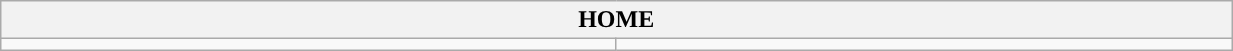<table class="wikitable collapsible collapsed" style="width:65%">
<tr>
<th colspan=6>HOME</th>
</tr>
<tr>
<td></td>
<td></td>
</tr>
</table>
